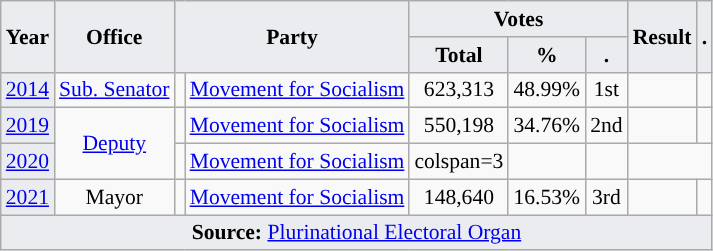<table class="wikitable" style="font-size:90%; text-align:center;">
<tr>
<th style="background-color:#EAECF0;" rowspan=2>Year</th>
<th style="background-color:#EAECF0;" rowspan=2>Office</th>
<th style="background-color:#EAECF0;" colspan=2 rowspan=2>Party</th>
<th style="background-color:#EAECF0;" colspan=3>Votes</th>
<th style="background-color:#EAECF0;" rowspan=2>Result</th>
<th style="background-color:#EAECF0;" rowspan=2>.</th>
</tr>
<tr>
<th style="background-color:#EAECF0;">Total</th>
<th style="background-color:#EAECF0;">%</th>
<th style="background-color:#EAECF0;">.</th>
</tr>
<tr>
<td style="background-color:#EAECF0;"><a href='#'>2014</a></td>
<td><a href='#'>Sub. Senator</a></td>
<td style="background-color:"></td>
<td><a href='#'>Movement for Socialism</a></td>
<td>623,313</td>
<td>48.99%</td>
<td>1st</td>
<td></td>
<td></td>
</tr>
<tr>
<td style="background-color:#EAECF0;"><a href='#'>2019</a></td>
<td rowspan=2><a href='#'>Deputy</a></td>
<td style="background-color:"></td>
<td><a href='#'>Movement for Socialism</a></td>
<td>550,198</td>
<td>34.76%</td>
<td>2nd</td>
<td></td>
<td></td>
</tr>
<tr>
<td style="background-color:#EAECF0;"><a href='#'>2020</a></td>
<td style="background-color:"></td>
<td><a href='#'>Movement for Socialism</a></td>
<td>colspan=3 </td>
<td></td>
<td></td>
</tr>
<tr>
<td style="background-color:#EAECF0;"><a href='#'>2021</a></td>
<td>Mayor</td>
<td style="background-color:"></td>
<td><a href='#'>Movement for Socialism</a></td>
<td>148,640</td>
<td>16.53%</td>
<td>3rd</td>
<td></td>
<td></td>
</tr>
<tr>
<td style="background-color:#EAECF0;" colspan=9><strong>Source:</strong> <a href='#'>Plurinational Electoral Organ</a>  </td>
</tr>
</table>
